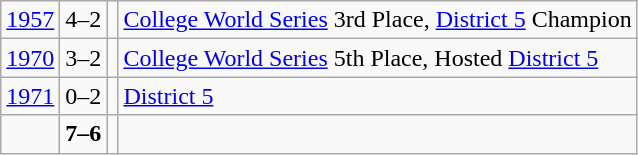<table class="wikitable">
<tr>
<td><a href='#'>1957</a></td>
<td>4–2</td>
<td></td>
<td><a href='#'>College World Series</a> 3rd Place, <a href='#'>District 5</a> Champion</td>
</tr>
<tr>
<td><a href='#'>1970</a></td>
<td>3–2</td>
<td></td>
<td><a href='#'>College World Series</a> 5th Place, Hosted <a href='#'>District 5</a></td>
</tr>
<tr>
<td><a href='#'>1971</a></td>
<td>0–2</td>
<td></td>
<td><a href='#'>District 5</a></td>
</tr>
<tr>
<td></td>
<td><strong>7–6</strong></td>
<td><strong></strong></td>
<td></td>
</tr>
</table>
